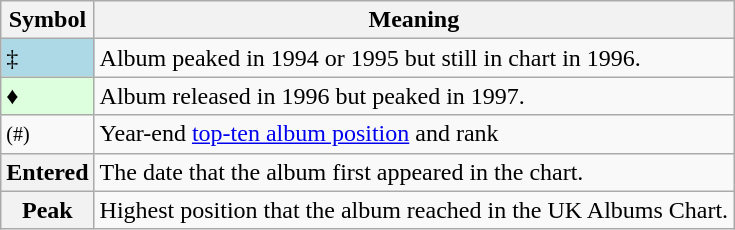<table Class="wikitable">
<tr>
<th>Symbol</th>
<th>Meaning</th>
</tr>
<tr>
<td bgcolor=lightblue>‡</td>
<td>Album peaked in 1994 or 1995 but still in chart in 1996.</td>
</tr>
<tr>
<td bgcolor=#DDFFDD>♦</td>
<td>Album released in 1996 but peaked in 1997.</td>
</tr>
<tr>
<td><small>(#)</small></td>
<td>Year-end <a href='#'>top-ten album position</a> and rank</td>
</tr>
<tr>
<th>Entered</th>
<td>The date that the album first appeared in the chart.</td>
</tr>
<tr>
<th>Peak</th>
<td>Highest position that the album reached in the UK Albums Chart.</td>
</tr>
</table>
